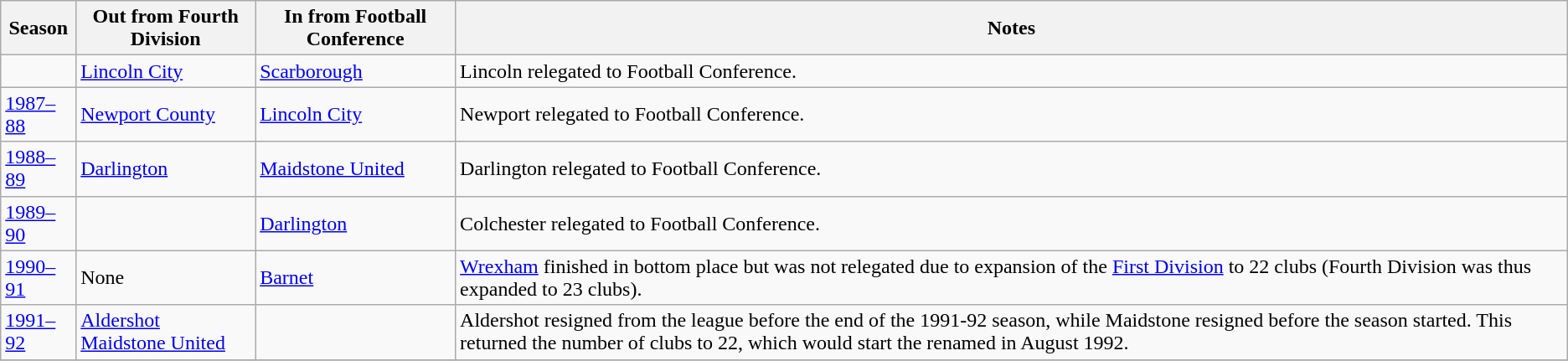<table class="wikitable">
<tr>
<th>Season</th>
<th>Out from Fourth Division</th>
<th>In from Football Conference</th>
<th>Notes</th>
</tr>
<tr>
<td><a href='#'></a></td>
<td><a href='#'>Lincoln City</a></td>
<td><a href='#'>Scarborough</a></td>
<td>Lincoln relegated to Football Conference.</td>
</tr>
<tr>
<td><a href='#'>1987–88</a></td>
<td><a href='#'>Newport County</a></td>
<td><a href='#'>Lincoln City</a></td>
<td>Newport relegated to Football Conference.</td>
</tr>
<tr>
<td><a href='#'>1988–89</a></td>
<td><a href='#'>Darlington</a></td>
<td><a href='#'>Maidstone United</a></td>
<td>Darlington relegated to Football Conference.</td>
</tr>
<tr>
<td><a href='#'>1989–90</a></td>
<td><a href='#'></a></td>
<td><a href='#'>Darlington</a></td>
<td>Colchester relegated to Football Conference.</td>
</tr>
<tr>
<td><a href='#'>1990–91</a></td>
<td>None</td>
<td><a href='#'>Barnet</a></td>
<td><a href='#'>Wrexham</a> finished in bottom place but was not relegated due to expansion of the <a href='#'>First Division</a> to 22 clubs (Fourth Division was thus expanded to 23 clubs).</td>
</tr>
<tr>
<td><a href='#'>1991–92</a></td>
<td><a href='#'>Aldershot</a><br><a href='#'>Maidstone United</a></td>
<td><a href='#'></a></td>
<td>Aldershot resigned from the league before the end of the 1991-92 season, while Maidstone resigned before the <a href='#'></a> season started. This returned the number of clubs to 22, which would start the renamed <a href='#'></a> in August 1992.</td>
</tr>
<tr>
</tr>
</table>
